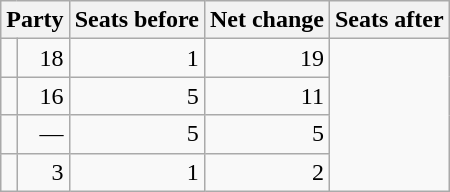<table class=wikitable style="text-align:right">
<tr>
<th colspan="2">Party</th>
<th>Seats before</th>
<th>Net change</th>
<th>Seats after</th>
</tr>
<tr>
<td></td>
<td>18</td>
<td> 1</td>
<td>19</td>
</tr>
<tr>
<td></td>
<td>16</td>
<td> 5</td>
<td>11</td>
</tr>
<tr>
<td></td>
<td>—</td>
<td> 5</td>
<td>5</td>
</tr>
<tr>
<td></td>
<td>3</td>
<td> 1</td>
<td>2</td>
</tr>
</table>
